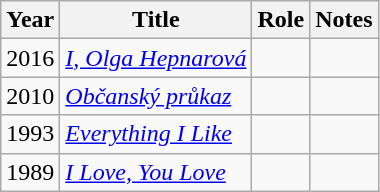<table class="wikitable sortable">
<tr>
<th>Year</th>
<th>Title</th>
<th>Role</th>
<th class="unsortable">Notes</th>
</tr>
<tr>
<td>2016</td>
<td><em><a href='#'>I, Olga Hepnarová</a></em></td>
<td></td>
<td></td>
</tr>
<tr>
<td>2010</td>
<td><em><a href='#'>Občanský průkaz</a></em></td>
<td></td>
<td></td>
</tr>
<tr>
<td>1993</td>
<td><em><a href='#'>Everything I Like</a></em></td>
<td></td>
<td></td>
</tr>
<tr>
<td>1989</td>
<td><em><a href='#'>I Love, You Love</a></em></td>
<td></td>
<td></td>
</tr>
</table>
